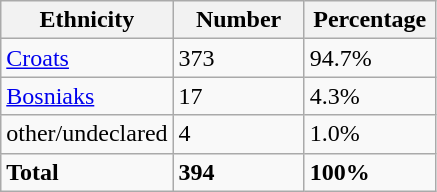<table class="wikitable">
<tr>
<th width="100px">Ethnicity</th>
<th width="80px">Number</th>
<th width="80px">Percentage</th>
</tr>
<tr>
<td><a href='#'>Croats</a></td>
<td>373</td>
<td>94.7%</td>
</tr>
<tr>
<td><a href='#'>Bosniaks</a></td>
<td>17</td>
<td>4.3%</td>
</tr>
<tr>
<td>other/undeclared</td>
<td>4</td>
<td>1.0%</td>
</tr>
<tr>
<td><strong>Total</strong></td>
<td><strong>394</strong></td>
<td><strong>100%</strong></td>
</tr>
</table>
